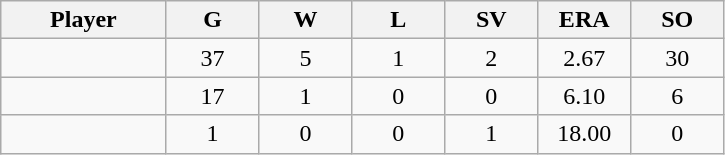<table class="wikitable sortable">
<tr>
<th bgcolor="#DDDDFF" width="16%">Player</th>
<th bgcolor="#DDDDFF" width="9%">G</th>
<th bgcolor="#DDDDFF" width="9%">W</th>
<th bgcolor="#DDDDFF" width="9%">L</th>
<th bgcolor="#DDDDFF" width="9%">SV</th>
<th bgcolor="#DDDDFF" width="9%">ERA</th>
<th bgcolor="#DDDDFF" width="9%">SO</th>
</tr>
<tr align="center">
<td></td>
<td>37</td>
<td>5</td>
<td>1</td>
<td>2</td>
<td>2.67</td>
<td>30</td>
</tr>
<tr align="center">
<td></td>
<td>17</td>
<td>1</td>
<td>0</td>
<td>0</td>
<td>6.10</td>
<td>6</td>
</tr>
<tr align="center">
<td></td>
<td>1</td>
<td>0</td>
<td>0</td>
<td>1</td>
<td>18.00</td>
<td>0</td>
</tr>
</table>
